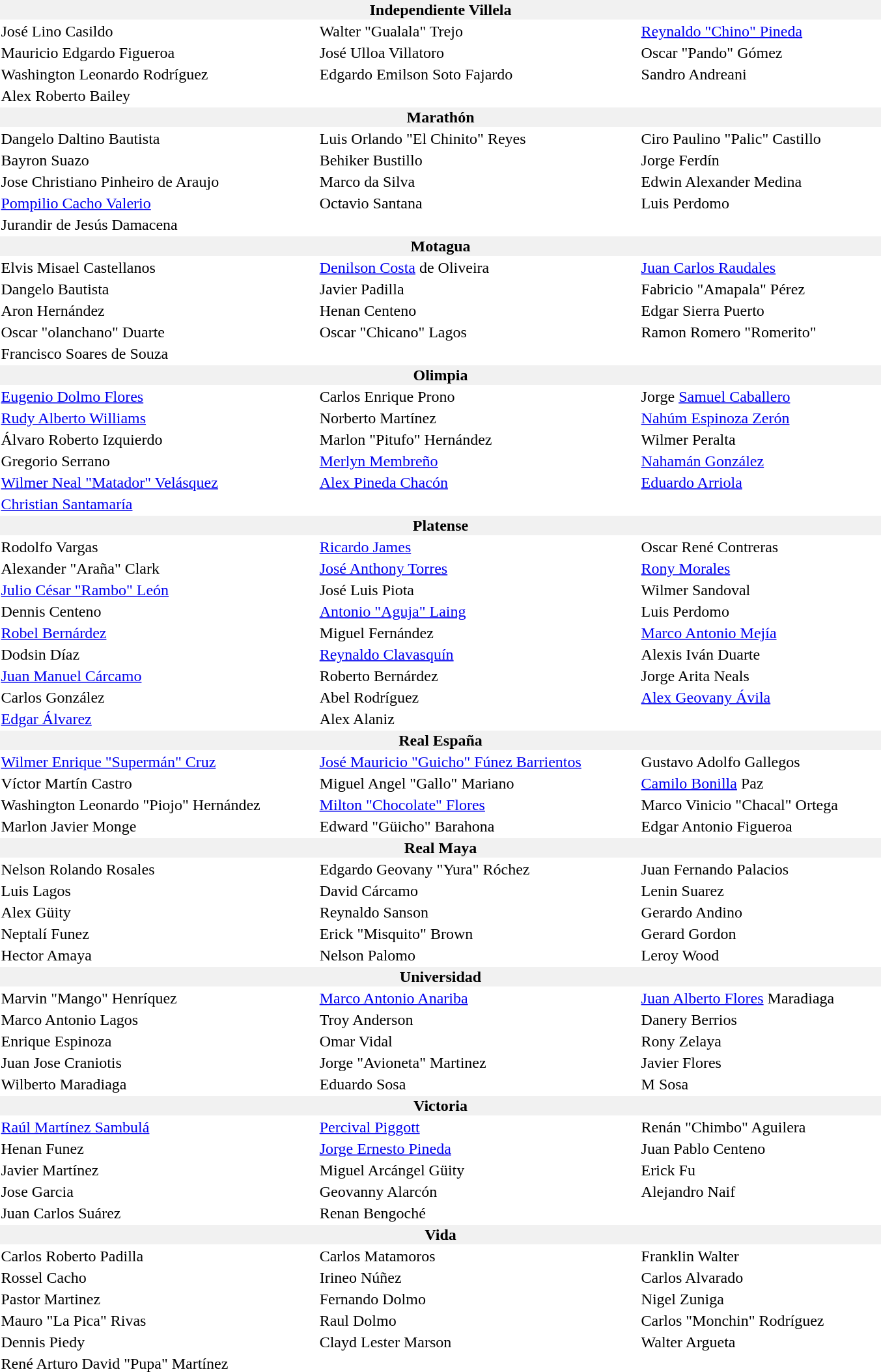<table border="0">
<tr bgcolor="f1f1f1">
<th width="900" colspan="3">Independiente Villela</th>
</tr>
<tr>
<td> José Lino Casildo</td>
<td> Walter "Gualala" Trejo</td>
<td> <a href='#'>Reynaldo "Chino" Pineda</a></td>
</tr>
<tr>
<td> Mauricio Edgardo Figueroa</td>
<td> José Ulloa Villatoro</td>
<td> Oscar "Pando" Gómez</td>
</tr>
<tr>
<td> Washington Leonardo Rodríguez</td>
<td> Edgardo Emilson Soto Fajardo</td>
<td> Sandro Andreani</td>
</tr>
<tr>
<td> Alex Roberto Bailey</td>
<td></td>
</tr>
<tr bgcolor="f1f1f1">
<th colspan="3">Marathón</th>
</tr>
<tr>
<td> Dangelo Daltino Bautista</td>
<td> Luis Orlando "El Chinito" Reyes</td>
<td> Ciro Paulino "Palic" Castillo</td>
</tr>
<tr>
<td> Bayron Suazo</td>
<td> Behiker Bustillo</td>
<td> Jorge Ferdín</td>
</tr>
<tr>
<td> Jose Christiano Pinheiro de Araujo</td>
<td> Marco da Silva</td>
<td> Edwin Alexander Medina</td>
</tr>
<tr>
<td> <a href='#'>Pompilio Cacho Valerio</a></td>
<td> Octavio Santana</td>
<td> Luis Perdomo</td>
</tr>
<tr>
<td> Jurandir de Jesús Damacena</td>
<td></td>
</tr>
<tr bgcolor="f1f1f1">
<th colspan="3">Motagua</th>
</tr>
<tr>
<td> Elvis Misael Castellanos</td>
<td> <a href='#'>Denilson Costa</a> de Oliveira</td>
<td> <a href='#'>Juan Carlos Raudales</a></td>
</tr>
<tr>
<td> Dangelo Bautista</td>
<td> Javier Padilla</td>
<td> Fabricio "Amapala" Pérez</td>
</tr>
<tr>
<td> Aron Hernández</td>
<td> Henan Centeno</td>
<td> Edgar Sierra Puerto</td>
</tr>
<tr>
<td> Oscar "olanchano" Duarte</td>
<td> Oscar "Chicano" Lagos</td>
<td> Ramon Romero "Romerito"</td>
</tr>
<tr>
<td> Francisco Soares de Souza</td>
<td></td>
</tr>
<tr bgcolor="f1f1f1">
<th colspan="3">Olimpia</th>
</tr>
<tr>
<td> <a href='#'>Eugenio Dolmo Flores</a></td>
<td> Carlos Enrique Prono</td>
<td> Jorge <a href='#'>Samuel Caballero</a></td>
</tr>
<tr>
<td> <a href='#'>Rudy Alberto Williams</a></td>
<td> Norberto Martínez</td>
<td> <a href='#'>Nahúm Espinoza Zerón</a></td>
</tr>
<tr>
<td> Álvaro Roberto Izquierdo</td>
<td> Marlon "Pitufo" Hernández</td>
<td> Wilmer Peralta</td>
</tr>
<tr>
<td> Gregorio Serrano</td>
<td> <a href='#'>Merlyn Membreño</a></td>
<td> <a href='#'>Nahamán González</a></td>
</tr>
<tr>
<td> <a href='#'>Wilmer Neal "Matador" Velásquez</a></td>
<td> <a href='#'>Alex Pineda Chacón</a></td>
<td> <a href='#'>Eduardo Arriola</a></td>
</tr>
<tr>
<td> <a href='#'>Christian Santamaría</a></td>
<td></td>
</tr>
<tr bgcolor="f1f1f1">
<th colspan="3">Platense</th>
</tr>
<tr>
<td> Rodolfo Vargas</td>
<td> <a href='#'>Ricardo James</a></td>
<td> Oscar René Contreras</td>
</tr>
<tr>
<td> Alexander "Araña" Clark</td>
<td> <a href='#'>José Anthony Torres</a></td>
<td> <a href='#'>Rony Morales</a></td>
</tr>
<tr>
<td> <a href='#'>Julio César "Rambo" León</a></td>
<td> José Luis Piota</td>
<td> Wilmer Sandoval</td>
</tr>
<tr>
<td> Dennis Centeno</td>
<td> <a href='#'>Antonio "Aguja" Laing</a></td>
<td> Luis Perdomo</td>
</tr>
<tr>
<td> <a href='#'>Robel Bernárdez</a></td>
<td> Miguel Fernández</td>
<td> <a href='#'>Marco Antonio Mejía</a></td>
</tr>
<tr>
<td> Dodsin Díaz</td>
<td> <a href='#'>Reynaldo Clavasquín</a></td>
<td> Alexis Iván Duarte</td>
</tr>
<tr>
<td> <a href='#'>Juan Manuel Cárcamo</a></td>
<td> Roberto Bernárdez</td>
<td> Jorge Arita Neals</td>
</tr>
<tr>
<td> Carlos González</td>
<td> Abel Rodríguez</td>
<td> <a href='#'>Alex Geovany Ávila</a></td>
</tr>
<tr>
<td> <a href='#'>Edgar Álvarez</a></td>
<td> Alex Alaniz</td>
<td></td>
</tr>
<tr bgcolor="f1f1f1">
<th colspan="3">Real España</th>
</tr>
<tr>
<td> <a href='#'>Wilmer Enrique "Supermán" Cruz</a></td>
<td> <a href='#'>José Mauricio "Guicho" Fúnez Barrientos</a></td>
<td> Gustavo Adolfo Gallegos</td>
</tr>
<tr>
<td> Víctor Martín Castro</td>
<td> Miguel Angel "Gallo" Mariano</td>
<td> <a href='#'>Camilo Bonilla</a> Paz</td>
</tr>
<tr>
<td> Washington Leonardo "Piojo" Hernández</td>
<td> <a href='#'>Milton "Chocolate" Flores</a></td>
<td> Marco Vinicio "Chacal" Ortega</td>
</tr>
<tr>
<td> Marlon Javier Monge</td>
<td> Edward "Güicho" Barahona</td>
<td> Edgar Antonio Figueroa</td>
</tr>
<tr bgcolor="f1f1f1">
<th colspan="3">Real Maya</th>
</tr>
<tr>
<td> Nelson Rolando Rosales</td>
<td> Edgardo Geovany "Yura" Róchez</td>
<td> Juan Fernando Palacios</td>
</tr>
<tr>
<td> Luis Lagos</td>
<td> David Cárcamo</td>
<td> Lenin Suarez</td>
</tr>
<tr>
<td> Alex Güity</td>
<td> Reynaldo Sanson</td>
<td> Gerardo Andino</td>
</tr>
<tr>
<td> Neptalí Funez</td>
<td> Erick "Misquito" Brown</td>
<td> Gerard Gordon</td>
</tr>
<tr>
<td> Hector Amaya</td>
<td> Nelson Palomo</td>
<td> Leroy Wood</td>
<td></td>
</tr>
<tr bgcolor="f1f1f1">
<th colspan="3">Universidad</th>
</tr>
<tr>
<td> Marvin "Mango" Henríquez</td>
<td> <a href='#'>Marco Antonio Anariba</a></td>
<td> <a href='#'>Juan Alberto Flores</a> Maradiaga</td>
</tr>
<tr>
<td> Marco Antonio Lagos</td>
<td> Troy Anderson</td>
<td> Danery Berrios</td>
</tr>
<tr>
<td> Enrique Espinoza</td>
<td> Omar Vidal</td>
<td> Rony Zelaya</td>
</tr>
<tr>
<td> Juan Jose Craniotis</td>
<td> Jorge "Avioneta" Martinez</td>
<td> Javier Flores</td>
</tr>
<tr>
<td> Wilberto Maradiaga</td>
<td> Eduardo Sosa</td>
<td> M Sosa</td>
<td></td>
</tr>
<tr bgcolor="f1f1f1">
<th colspan="3">Victoria</th>
</tr>
<tr>
<td> <a href='#'>Raúl Martínez Sambulá</a></td>
<td> <a href='#'>Percival Piggott</a></td>
<td> Renán "Chimbo" Aguilera</td>
</tr>
<tr>
<td> Henan Funez</td>
<td> <a href='#'>Jorge Ernesto Pineda</a></td>
<td> Juan Pablo Centeno</td>
</tr>
<tr>
<td> Javier Martínez</td>
<td> Miguel Arcángel Güity</td>
<td> Erick Fu</td>
</tr>
<tr>
<td> Jose Garcia</td>
<td> Geovanny Alarcón</td>
<td> Alejandro Naif</td>
</tr>
<tr>
<td> Juan Carlos Suárez</td>
<td> Renan Bengoché</td>
<td></td>
</tr>
<tr bgcolor="f1f1f1">
<th colspan="3">Vida</th>
</tr>
<tr>
<td> Carlos Roberto Padilla</td>
<td> Carlos Matamoros</td>
<td> Franklin Walter</td>
</tr>
<tr>
<td> Rossel Cacho</td>
<td> Irineo Núñez</td>
<td> Carlos Alvarado</td>
</tr>
<tr>
<td> Pastor Martinez</td>
<td> Fernando Dolmo</td>
<td> Nigel Zuniga</td>
</tr>
<tr>
<td> Mauro "La Pica" Rivas</td>
<td> Raul Dolmo</td>
<td> Carlos "Monchin" Rodríguez</td>
</tr>
<tr>
<td> Dennis Piedy</td>
<td> Clayd Lester Marson</td>
<td> Walter Argueta</td>
</tr>
<tr>
<td> René Arturo David "Pupa" Martínez</td>
<td></td>
</tr>
</table>
